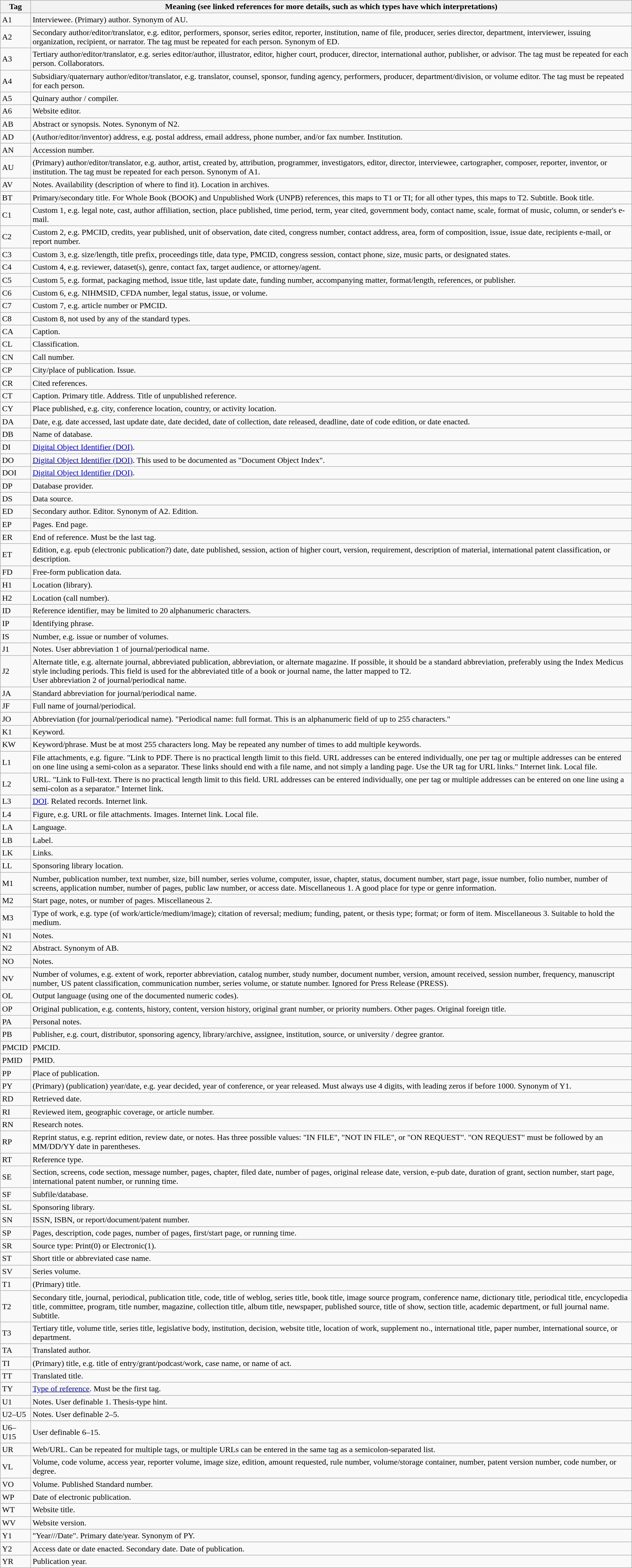<table class="wikitable">
<tr>
<th>Tag</th>
<th>Meaning (see linked references for more details, such as which types have which interpretations)</th>
</tr>
<tr>
<td>A1</td>
<td>Interviewee. (Primary) author. Synonym of AU.</td>
</tr>
<tr>
<td>A2</td>
<td>Secondary author/editor/translator, e.g. editor, performers, sponsor, series editor, reporter, institution, name of file, producer, series director, department, interviewer, issuing organization, recipient, or narrator. The tag must be repeated for each person. Synonym of ED.</td>
</tr>
<tr>
<td>A3</td>
<td>Tertiary author/editor/translator, e.g. series editor/author, illustrator, editor, higher court, producer, director, international author, publisher, or advisor. The tag must be repeated for each person. Collaborators.</td>
</tr>
<tr>
<td>A4</td>
<td>Subsidiary/quaternary author/editor/translator, e.g. translator, counsel, sponsor, funding agency, performers, producer, department/division, or volume editor. The tag must be repeated for each person.</td>
</tr>
<tr>
<td>A5</td>
<td>Quinary author / compiler.</td>
</tr>
<tr>
<td>A6</td>
<td>Website editor.</td>
</tr>
<tr>
<td>AB</td>
<td>Abstract or synopsis. Notes. Synonym of N2.</td>
</tr>
<tr>
<td>AD</td>
<td>(Author/editor/inventor) address, e.g. postal address, email address, phone number, and/or fax number. Institution.</td>
</tr>
<tr>
<td>AN</td>
<td>Accession number.</td>
</tr>
<tr>
<td>AU</td>
<td>(Primary) author/editor/translator, e.g. author, artist, created by, attribution, programmer, investigators, editor, director, interviewee, cartographer, composer, reporter, inventor, or institution. The tag must be repeated for each person. Synonym of A1.</td>
</tr>
<tr>
<td>AV</td>
<td>Notes. Availability (description of where to find it). Location in archives.</td>
</tr>
<tr>
<td>BT</td>
<td>Primary/secondary title. For Whole Book (BOOK) and Unpublished Work (UNPB) references, this maps to T1 or TI; for all other types, this maps to T2. Subtitle. Book title.</td>
</tr>
<tr>
<td>C1</td>
<td>Custom 1, e.g. legal note, cast, author affiliation, section, place published, time period, term, year cited, government body, contact name, scale, format of music, column, or sender's e-mail.</td>
</tr>
<tr>
<td>C2</td>
<td>Custom 2, e.g. PMCID, credits, year published, unit of observation, date cited, congress number, contact address, area, form of composition, issue, issue date, recipients e-mail, or report number.</td>
</tr>
<tr>
<td>C3</td>
<td>Custom 3, e.g. size/length, title prefix, proceedings title, data type, PMCID, congress session, contact phone, size, music parts, or designated states.</td>
</tr>
<tr>
<td>C4</td>
<td>Custom 4, e.g. reviewer, dataset(s), genre, contact fax, target audience, or attorney/agent.</td>
</tr>
<tr>
<td>C5</td>
<td>Custom 5, e.g. format, packaging method, issue title, last update date, funding number, accompanying matter, format/length, references, or publisher.</td>
</tr>
<tr>
<td>C6</td>
<td>Custom 6, e.g. NIHMSID, CFDA number, legal status, issue, or volume.</td>
</tr>
<tr>
<td>C7</td>
<td>Custom 7, e.g. article number or PMCID.</td>
</tr>
<tr>
<td>C8</td>
<td>Custom 8, not used by any of the standard types.</td>
</tr>
<tr>
<td>CA</td>
<td>Caption.</td>
</tr>
<tr>
<td>CL</td>
<td>Classification.</td>
</tr>
<tr>
<td>CN</td>
<td>Call number.</td>
</tr>
<tr>
<td>CP</td>
<td>City/place of publication. Issue.</td>
</tr>
<tr>
<td>CR</td>
<td>Cited references.</td>
</tr>
<tr>
<td>CT</td>
<td>Caption. Primary title. Address. Title of unpublished reference.</td>
</tr>
<tr>
<td>CY</td>
<td>Place published, e.g. city, conference location, country, or activity location.</td>
</tr>
<tr>
<td>DA</td>
<td>Date, e.g. date accessed, last update date, date decided, date of collection, date released, deadline, date of code edition, or date enacted.</td>
</tr>
<tr>
<td>DB</td>
<td>Name of database.</td>
</tr>
<tr>
<td>DI</td>
<td><a href='#'>Digital Object Identifier (DOI)</a>.</td>
</tr>
<tr>
<td>DO</td>
<td><a href='#'>Digital Object Identifier (DOI)</a>. This used to be documented as "Document Object Index".</td>
</tr>
<tr>
<td>DOI</td>
<td><a href='#'>Digital Object Identifier (DOI)</a>.</td>
</tr>
<tr>
<td>DP</td>
<td>Database provider.</td>
</tr>
<tr>
<td>DS</td>
<td>Data source.</td>
</tr>
<tr>
<td>ED</td>
<td>Secondary author. Editor. Synonym of A2. Edition.</td>
</tr>
<tr>
<td>EP</td>
<td>Pages. End page.</td>
</tr>
<tr>
<td>ER</td>
<td>End of reference. Must be the last tag.</td>
</tr>
<tr>
<td>ET</td>
<td>Edition, e.g. epub (electronic publication?) date, date published, session, action of higher court, version, requirement, description of material, international patent classification, or description.</td>
</tr>
<tr>
<td>FD</td>
<td>Free-form publication data.</td>
</tr>
<tr>
<td>H1</td>
<td>Location (library).</td>
</tr>
<tr>
<td>H2</td>
<td>Location (call number).</td>
</tr>
<tr>
<td>ID</td>
<td>Reference identifier, may be limited to 20 alphanumeric characters.</td>
</tr>
<tr>
<td>IP</td>
<td>Identifying phrase.</td>
</tr>
<tr>
<td>IS</td>
<td>Number, e.g. issue or number of volumes.</td>
</tr>
<tr>
<td>J1</td>
<td>Notes. User abbreviation 1 of journal/periodical name.</td>
</tr>
<tr>
<td>J2</td>
<td>Alternate title, e.g. alternate journal, abbreviated publication, abbreviation, or alternate magazine. If possible, it should be a standard abbreviation, preferably using the Index Medicus style including periods. This field is used for the abbreviated title of a book or journal name, the latter mapped to T2.<br>User abbreviation 2 of journal/periodical name.</td>
</tr>
<tr>
<td>JA</td>
<td>Standard abbreviation for journal/periodical name.</td>
</tr>
<tr>
<td>JF</td>
<td>Full name of journal/periodical.</td>
</tr>
<tr>
<td>JO</td>
<td>Abbreviation (for journal/periodical name). "Periodical name: full format. This is an alphanumeric field of up to 255 characters."</td>
</tr>
<tr>
<td>K1</td>
<td>Keyword.</td>
</tr>
<tr>
<td>KW</td>
<td>Keyword/phrase. Must be at most 255 characters long. May be repeated any number of times to add multiple keywords.</td>
</tr>
<tr>
<td>L1</td>
<td>File attachments, e.g. figure. "Link to PDF. There is no practical length limit to this field. URL addresses can be entered individually, one per tag or multiple addresses can be entered on one line using a semi-colon as a separator. These links should end with a file name, and not simply a landing page. Use the UR tag for URL links." Internet link. Local file.</td>
</tr>
<tr>
<td>L2</td>
<td>URL. "Link to Full-text. There is no practical length limit to this field. URL addresses can be entered individually, one per tag or multiple addresses can be entered on one line using a semi-colon as a separator." Internet link.</td>
</tr>
<tr>
<td>L3</td>
<td><a href='#'>DOI</a>. Related records. Internet link.</td>
</tr>
<tr>
<td>L4</td>
<td>Figure, e.g. URL or file attachments. Images. Internet link. Local file.</td>
</tr>
<tr>
<td>LA</td>
<td>Language.</td>
</tr>
<tr>
<td>LB</td>
<td>Label.</td>
</tr>
<tr>
<td>LK</td>
<td>Links.</td>
</tr>
<tr>
<td>LL</td>
<td>Sponsoring library location.</td>
</tr>
<tr>
<td>M1</td>
<td>Number, publication number, text number, size, bill number, series volume, computer, issue, chapter, status, document number, start page, issue number, folio number, number of screens, application number, number of pages, public law number, or access date. Miscellaneous 1. A good place for type or genre information.</td>
</tr>
<tr>
<td>M2</td>
<td>Start page, notes, or number of pages. Miscellaneous 2.</td>
</tr>
<tr>
<td>M3</td>
<td>Type of work, e.g. type (of work/article/medium/image); citation of reversal; medium; funding, patent, or thesis type; format; or form of item. Miscellaneous 3. Suitable to hold the medium.</td>
</tr>
<tr>
<td>N1</td>
<td>Notes.</td>
</tr>
<tr>
<td>N2</td>
<td>Abstract. Synonym of AB.</td>
</tr>
<tr>
<td>NO</td>
<td>Notes.</td>
</tr>
<tr>
<td>NV</td>
<td>Number of volumes, e.g. extent of work, reporter abbreviation, catalog number, study number, document number, version, amount received, session number, frequency, manuscript number, US patent classification, communication number, series volume, or statute number. Ignored for Press Release (PRESS).</td>
</tr>
<tr>
<td>OL</td>
<td>Output language (using one of the documented numeric codes).</td>
</tr>
<tr>
<td>OP</td>
<td>Original publication, e.g. contents, history, content, version history, original grant number, or priority numbers. Other pages. Original foreign title.</td>
</tr>
<tr>
<td>PA</td>
<td>Personal notes.</td>
</tr>
<tr>
<td>PB</td>
<td>Publisher, e.g. court, distributor, sponsoring agency, library/archive, assignee, institution, source, or university / degree grantor.</td>
</tr>
<tr>
<td>PMCID</td>
<td>PMCID.</td>
</tr>
<tr>
<td>PMID</td>
<td>PMID.</td>
</tr>
<tr>
<td>PP</td>
<td>Place of publication.</td>
</tr>
<tr>
<td>PY</td>
<td>(Primary) (publication) year/date, e.g. year decided, year of conference, or year released. Must always use 4 digits, with leading zeros if before 1000. Synonym of Y1.</td>
</tr>
<tr>
<td>RD</td>
<td>Retrieved date.</td>
</tr>
<tr>
<td>RI</td>
<td>Reviewed item, geographic coverage, or article number.</td>
</tr>
<tr>
<td>RN</td>
<td>Research notes.</td>
</tr>
<tr>
<td>RP</td>
<td>Reprint status, e.g. reprint edition, review date, or notes. Has three possible values: "IN FILE", "NOT IN FILE", or "ON REQUEST". "ON REQUEST" must be followed by an MM/DD/YY date in parentheses.</td>
</tr>
<tr>
<td>RT</td>
<td>Reference type.</td>
</tr>
<tr>
<td>SE</td>
<td>Section, screens, code section, message number, pages, chapter, filed date, number of pages, original release date, version, e-pub date, duration of grant, section number, start page, international patent number, or running time.</td>
</tr>
<tr>
<td>SF</td>
<td>Subfile/database.</td>
</tr>
<tr>
<td>SL</td>
<td>Sponsoring library.</td>
</tr>
<tr>
<td>SN</td>
<td>ISSN, ISBN, or report/document/patent number.</td>
</tr>
<tr>
<td>SP</td>
<td>Pages, description, code pages, number of pages, first/start page, or running time.</td>
</tr>
<tr>
<td>SR</td>
<td>Source type: Print(0) or Electronic(1).</td>
</tr>
<tr>
<td>ST</td>
<td>Short title or abbreviated case name.</td>
</tr>
<tr>
<td>SV</td>
<td>Series volume.</td>
</tr>
<tr>
<td>T1</td>
<td>(Primary) title.</td>
</tr>
<tr>
<td>T2</td>
<td>Secondary title, journal, periodical, publication title, code, title of weblog, series title, book title, image source program, conference name, dictionary title, periodical title, encyclopedia title, committee, program, title number, magazine, collection title, album title, newspaper, published source, title of show, section title, academic department, or full journal name. Subtitle.</td>
</tr>
<tr>
<td>T3</td>
<td>Tertiary title, volume title, series title, legislative body, institution, decision, website title, location of work, supplement no., international title, paper number, international source, or department.</td>
</tr>
<tr>
<td>TA</td>
<td>Translated author.</td>
</tr>
<tr>
<td>TI</td>
<td>(Primary) title, e.g. title of entry/grant/podcast/work, case name, or name of act.</td>
</tr>
<tr>
<td>TT</td>
<td>Translated title.</td>
</tr>
<tr>
<td>TY</td>
<td><a href='#'>Type of reference</a>. Must be the first tag.</td>
</tr>
<tr>
<td>U1</td>
<td>Notes. User definable 1. Thesis-type hint.</td>
</tr>
<tr>
<td>U2–U5</td>
<td>Notes. User definable 2–5.</td>
</tr>
<tr>
<td>U6–U15</td>
<td>User definable 6–15.</td>
</tr>
<tr>
<td>UR</td>
<td>Web/URL. Can be repeated for multiple tags, or multiple URLs can be entered in the same tag as a semicolon-separated list.</td>
</tr>
<tr>
<td>VL</td>
<td>Volume, code volume, access year, reporter volume, image size, edition, amount requested, rule number, volume/storage container, number, patent version number, code number, or degree.</td>
</tr>
<tr>
<td>VO</td>
<td>Volume. Published Standard number.</td>
</tr>
<tr>
<td>WP</td>
<td>Date of electronic publication.</td>
</tr>
<tr>
<td>WT</td>
<td>Website title.</td>
</tr>
<tr>
<td>WV</td>
<td>Website version.</td>
</tr>
<tr>
<td>Y1</td>
<td>"Year///Date". Primary date/year. Synonym of PY.</td>
</tr>
<tr>
<td>Y2</td>
<td>Access date or date enacted. Secondary date. Date of publication.</td>
</tr>
<tr>
<td>YR</td>
<td>Publication year.</td>
</tr>
</table>
